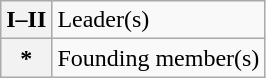<table class="wikitable">
<tr>
<th>I–II</th>
<td>Leader(s)</td>
</tr>
<tr>
<th>*</th>
<td>Founding member(s)</td>
</tr>
</table>
